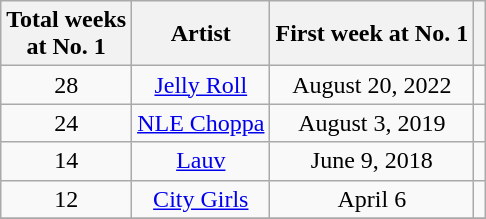<table class="wikitable sortable plainrowheaders" style="text-align:center">
<tr>
<th>Total weeks<br>at No. 1</th>
<th>Artist</th>
<th>First week at No. 1</th>
<th class="unsortable"></th>
</tr>
<tr>
<td>28</td>
<td><a href='#'>Jelly Roll</a></td>
<td>August 20, 2022</td>
<td></td>
</tr>
<tr>
<td>24</td>
<td><a href='#'>NLE Choppa</a></td>
<td>August 3, 2019</td>
<td></td>
</tr>
<tr>
<td>14</td>
<td><a href='#'>Lauv</a></td>
<td>June 9, 2018</td>
<td></td>
</tr>
<tr>
<td>12</td>
<td><a href='#'>City Girls</a></td>
<td>April 6</td>
<td></td>
</tr>
<tr>
</tr>
</table>
